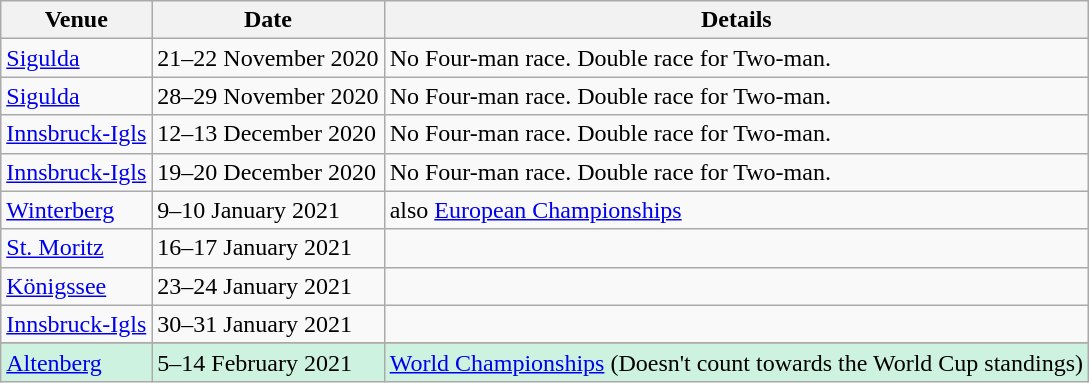<table class="wikitable">
<tr>
<th>Venue</th>
<th>Date</th>
<th>Details</th>
</tr>
<tr>
<td> <a href='#'>Sigulda</a></td>
<td>21–22 November 2020</td>
<td>No Four-man race. Double race for Two-man.</td>
</tr>
<tr>
<td> <a href='#'>Sigulda</a></td>
<td>28–29 November 2020</td>
<td>No Four-man race. Double race for Two-man.</td>
</tr>
<tr>
<td> <a href='#'>Innsbruck-Igls</a></td>
<td>12–13 December 2020</td>
<td>No Four-man race. Double race for Two-man.</td>
</tr>
<tr>
<td> <a href='#'>Innsbruck-Igls</a></td>
<td>19–20 December 2020</td>
<td>No Four-man race. Double race for Two-man.</td>
</tr>
<tr>
<td> <a href='#'>Winterberg</a></td>
<td>9–10 January 2021</td>
<td>also <a href='#'>European Championships</a></td>
</tr>
<tr>
<td> <a href='#'>St. Moritz</a></td>
<td>16–17 January 2021</td>
<td></td>
</tr>
<tr>
<td> <a href='#'>Königssee</a></td>
<td>23–24 January 2021</td>
<td></td>
</tr>
<tr>
<td> <a href='#'>Innsbruck-Igls</a></td>
<td>30–31 January 2021</td>
<td></td>
</tr>
<tr>
</tr>
<tr style="background:#CEF2E0">
<td> <a href='#'>Altenberg</a></td>
<td>5–14 February 2021</td>
<td><a href='#'>World Championships</a> (Doesn't count towards the World Cup standings)</td>
</tr>
</table>
